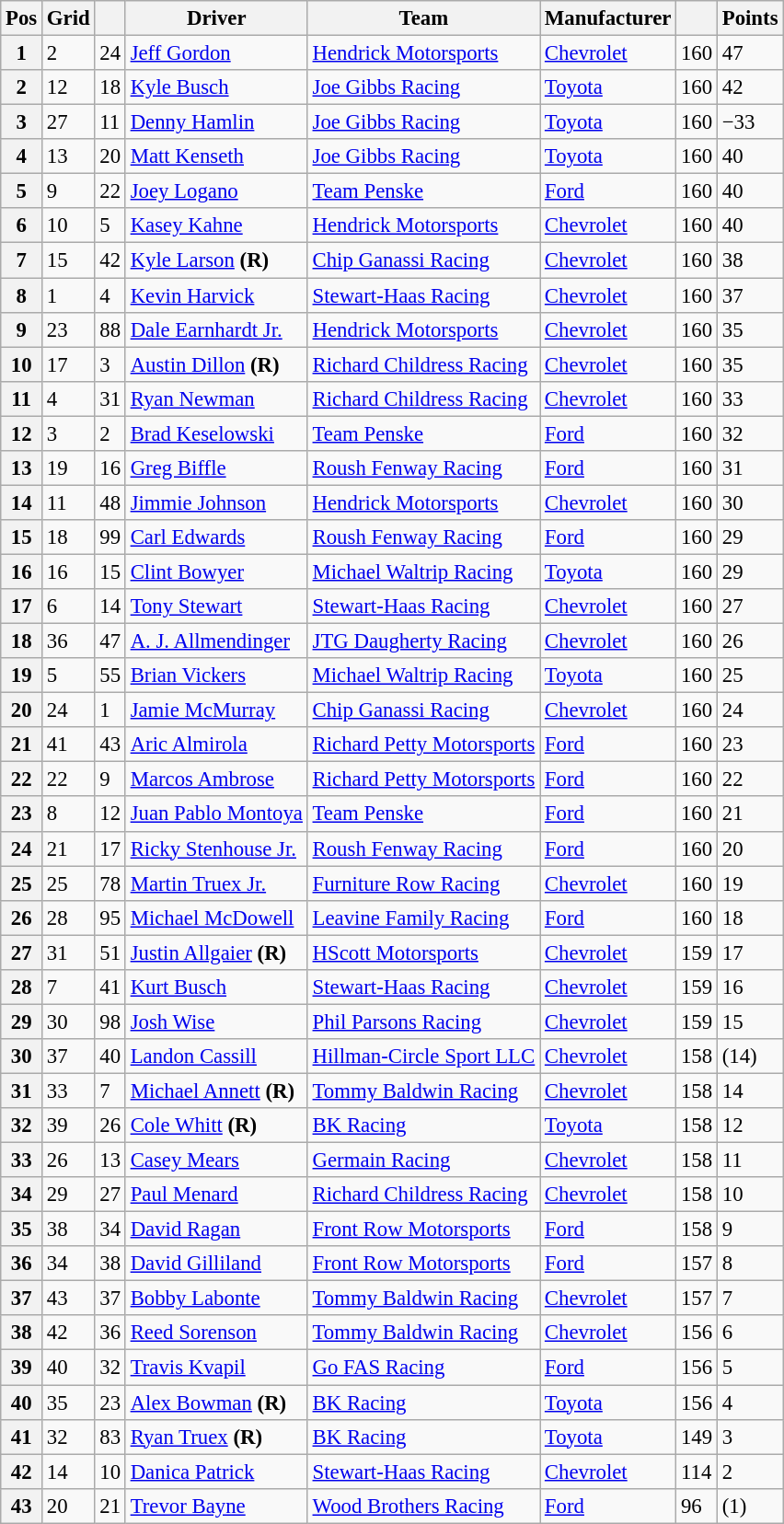<table class="wikitable" style="font-size:95%">
<tr>
<th>Pos</th>
<th>Grid</th>
<th></th>
<th>Driver</th>
<th>Team</th>
<th>Manufacturer</th>
<th></th>
<th>Points</th>
</tr>
<tr>
<th>1</th>
<td>2</td>
<td>24</td>
<td><a href='#'>Jeff Gordon</a></td>
<td><a href='#'>Hendrick Motorsports</a></td>
<td><a href='#'>Chevrolet</a></td>
<td>160</td>
<td>47</td>
</tr>
<tr>
<th>2</th>
<td>12</td>
<td>18</td>
<td><a href='#'>Kyle Busch</a></td>
<td><a href='#'>Joe Gibbs Racing</a></td>
<td><a href='#'>Toyota</a></td>
<td>160</td>
<td>42</td>
</tr>
<tr>
<th>3</th>
<td>27</td>
<td>11</td>
<td><a href='#'>Denny Hamlin</a></td>
<td><a href='#'>Joe Gibbs Racing</a></td>
<td><a href='#'>Toyota</a></td>
<td>160</td>
<td>−33</td>
</tr>
<tr>
<th>4</th>
<td>13</td>
<td>20</td>
<td><a href='#'>Matt Kenseth</a></td>
<td><a href='#'>Joe Gibbs Racing</a></td>
<td><a href='#'>Toyota</a></td>
<td>160</td>
<td>40</td>
</tr>
<tr>
<th>5</th>
<td>9</td>
<td>22</td>
<td><a href='#'>Joey Logano</a></td>
<td><a href='#'>Team Penske</a></td>
<td><a href='#'>Ford</a></td>
<td>160</td>
<td>40</td>
</tr>
<tr>
<th>6</th>
<td>10</td>
<td>5</td>
<td><a href='#'>Kasey Kahne</a></td>
<td><a href='#'>Hendrick Motorsports</a></td>
<td><a href='#'>Chevrolet</a></td>
<td>160</td>
<td>40</td>
</tr>
<tr>
<th>7</th>
<td>15</td>
<td>42</td>
<td><a href='#'>Kyle Larson</a> <strong>(R)</strong></td>
<td><a href='#'>Chip Ganassi Racing</a></td>
<td><a href='#'>Chevrolet</a></td>
<td>160</td>
<td>38</td>
</tr>
<tr>
<th>8</th>
<td>1</td>
<td>4</td>
<td><a href='#'>Kevin Harvick</a></td>
<td><a href='#'>Stewart-Haas Racing</a></td>
<td><a href='#'>Chevrolet</a></td>
<td>160</td>
<td>37</td>
</tr>
<tr>
<th>9</th>
<td>23</td>
<td>88</td>
<td><a href='#'>Dale Earnhardt Jr.</a></td>
<td><a href='#'>Hendrick Motorsports</a></td>
<td><a href='#'>Chevrolet</a></td>
<td>160</td>
<td>35</td>
</tr>
<tr>
<th>10</th>
<td>17</td>
<td>3</td>
<td><a href='#'>Austin Dillon</a> <strong>(R)</strong></td>
<td><a href='#'>Richard Childress Racing</a></td>
<td><a href='#'>Chevrolet</a></td>
<td>160</td>
<td>35</td>
</tr>
<tr>
<th>11</th>
<td>4</td>
<td>31</td>
<td><a href='#'>Ryan Newman</a></td>
<td><a href='#'>Richard Childress Racing</a></td>
<td><a href='#'>Chevrolet</a></td>
<td>160</td>
<td>33</td>
</tr>
<tr>
<th>12</th>
<td>3</td>
<td>2</td>
<td><a href='#'>Brad Keselowski</a></td>
<td><a href='#'>Team Penske</a></td>
<td><a href='#'>Ford</a></td>
<td>160</td>
<td>32</td>
</tr>
<tr>
<th>13</th>
<td>19</td>
<td>16</td>
<td><a href='#'>Greg Biffle</a></td>
<td><a href='#'>Roush Fenway Racing</a></td>
<td><a href='#'>Ford</a></td>
<td>160</td>
<td>31</td>
</tr>
<tr>
<th>14</th>
<td>11</td>
<td>48</td>
<td><a href='#'>Jimmie Johnson</a></td>
<td><a href='#'>Hendrick Motorsports</a></td>
<td><a href='#'>Chevrolet</a></td>
<td>160</td>
<td>30</td>
</tr>
<tr>
<th>15</th>
<td>18</td>
<td>99</td>
<td><a href='#'>Carl Edwards</a></td>
<td><a href='#'>Roush Fenway Racing</a></td>
<td><a href='#'>Ford</a></td>
<td>160</td>
<td>29</td>
</tr>
<tr>
<th>16</th>
<td>16</td>
<td>15</td>
<td><a href='#'>Clint Bowyer</a></td>
<td><a href='#'>Michael Waltrip Racing</a></td>
<td><a href='#'>Toyota</a></td>
<td>160</td>
<td>29</td>
</tr>
<tr>
<th>17</th>
<td>6</td>
<td>14</td>
<td><a href='#'>Tony Stewart</a></td>
<td><a href='#'>Stewart-Haas Racing</a></td>
<td><a href='#'>Chevrolet</a></td>
<td>160</td>
<td>27</td>
</tr>
<tr>
<th>18</th>
<td>36</td>
<td>47</td>
<td><a href='#'>A. J. Allmendinger</a></td>
<td><a href='#'>JTG Daugherty Racing</a></td>
<td><a href='#'>Chevrolet</a></td>
<td>160</td>
<td>26</td>
</tr>
<tr>
<th>19</th>
<td>5</td>
<td>55</td>
<td><a href='#'>Brian Vickers</a></td>
<td><a href='#'>Michael Waltrip Racing</a></td>
<td><a href='#'>Toyota</a></td>
<td>160</td>
<td>25</td>
</tr>
<tr>
<th>20</th>
<td>24</td>
<td>1</td>
<td><a href='#'>Jamie McMurray</a></td>
<td><a href='#'>Chip Ganassi Racing</a></td>
<td><a href='#'>Chevrolet</a></td>
<td>160</td>
<td>24</td>
</tr>
<tr>
<th>21</th>
<td>41</td>
<td>43</td>
<td><a href='#'>Aric Almirola</a></td>
<td><a href='#'>Richard Petty Motorsports</a></td>
<td><a href='#'>Ford</a></td>
<td>160</td>
<td>23</td>
</tr>
<tr>
<th>22</th>
<td>22</td>
<td>9</td>
<td><a href='#'>Marcos Ambrose</a></td>
<td><a href='#'>Richard Petty Motorsports</a></td>
<td><a href='#'>Ford</a></td>
<td>160</td>
<td>22</td>
</tr>
<tr>
<th>23</th>
<td>8</td>
<td>12</td>
<td><a href='#'>Juan Pablo Montoya</a></td>
<td><a href='#'>Team Penske</a></td>
<td><a href='#'>Ford</a></td>
<td>160</td>
<td>21</td>
</tr>
<tr>
<th>24</th>
<td>21</td>
<td>17</td>
<td><a href='#'>Ricky Stenhouse Jr.</a></td>
<td><a href='#'>Roush Fenway Racing</a></td>
<td><a href='#'>Ford</a></td>
<td>160</td>
<td>20</td>
</tr>
<tr>
<th>25</th>
<td>25</td>
<td>78</td>
<td><a href='#'>Martin Truex Jr.</a></td>
<td><a href='#'>Furniture Row Racing</a></td>
<td><a href='#'>Chevrolet</a></td>
<td>160</td>
<td>19</td>
</tr>
<tr>
<th>26</th>
<td>28</td>
<td>95</td>
<td><a href='#'>Michael McDowell</a></td>
<td><a href='#'>Leavine Family Racing</a></td>
<td><a href='#'>Ford</a></td>
<td>160</td>
<td>18</td>
</tr>
<tr>
<th>27</th>
<td>31</td>
<td>51</td>
<td><a href='#'>Justin Allgaier</a> <strong>(R)</strong></td>
<td><a href='#'>HScott Motorsports</a></td>
<td><a href='#'>Chevrolet</a></td>
<td>159</td>
<td>17</td>
</tr>
<tr>
<th>28</th>
<td>7</td>
<td>41</td>
<td><a href='#'>Kurt Busch</a></td>
<td><a href='#'>Stewart-Haas Racing</a></td>
<td><a href='#'>Chevrolet</a></td>
<td>159</td>
<td>16</td>
</tr>
<tr>
<th>29</th>
<td>30</td>
<td>98</td>
<td><a href='#'>Josh Wise</a></td>
<td><a href='#'>Phil Parsons Racing</a></td>
<td><a href='#'>Chevrolet</a></td>
<td>159</td>
<td>15</td>
</tr>
<tr>
<th>30</th>
<td>37</td>
<td>40</td>
<td><a href='#'>Landon Cassill</a></td>
<td><a href='#'>Hillman-Circle Sport LLC</a></td>
<td><a href='#'>Chevrolet</a></td>
<td>158</td>
<td>(14)</td>
</tr>
<tr>
<th>31</th>
<td>33</td>
<td>7</td>
<td><a href='#'>Michael Annett</a> <strong>(R)</strong></td>
<td><a href='#'>Tommy Baldwin Racing</a></td>
<td><a href='#'>Chevrolet</a></td>
<td>158</td>
<td>14</td>
</tr>
<tr>
<th>32</th>
<td>39</td>
<td>26</td>
<td><a href='#'>Cole Whitt</a> <strong>(R)</strong></td>
<td><a href='#'>BK Racing</a></td>
<td><a href='#'>Toyota</a></td>
<td>158</td>
<td>12</td>
</tr>
<tr>
<th>33</th>
<td>26</td>
<td>13</td>
<td><a href='#'>Casey Mears</a></td>
<td><a href='#'>Germain Racing</a></td>
<td><a href='#'>Chevrolet</a></td>
<td>158</td>
<td>11</td>
</tr>
<tr>
<th>34</th>
<td>29</td>
<td>27</td>
<td><a href='#'>Paul Menard</a></td>
<td><a href='#'>Richard Childress Racing</a></td>
<td><a href='#'>Chevrolet</a></td>
<td>158</td>
<td>10</td>
</tr>
<tr>
<th>35</th>
<td>38</td>
<td>34</td>
<td><a href='#'>David Ragan</a></td>
<td><a href='#'>Front Row Motorsports</a></td>
<td><a href='#'>Ford</a></td>
<td>158</td>
<td>9</td>
</tr>
<tr>
<th>36</th>
<td>34</td>
<td>38</td>
<td><a href='#'>David Gilliland</a></td>
<td><a href='#'>Front Row Motorsports</a></td>
<td><a href='#'>Ford</a></td>
<td>157</td>
<td>8</td>
</tr>
<tr>
<th>37</th>
<td>43</td>
<td>37</td>
<td><a href='#'>Bobby Labonte</a></td>
<td><a href='#'>Tommy Baldwin Racing</a></td>
<td><a href='#'>Chevrolet</a></td>
<td>157</td>
<td>7</td>
</tr>
<tr>
<th>38</th>
<td>42</td>
<td>36</td>
<td><a href='#'>Reed Sorenson</a></td>
<td><a href='#'>Tommy Baldwin Racing</a></td>
<td><a href='#'>Chevrolet</a></td>
<td>156</td>
<td>6</td>
</tr>
<tr>
<th>39</th>
<td>40</td>
<td>32</td>
<td><a href='#'>Travis Kvapil</a></td>
<td><a href='#'>Go FAS Racing</a></td>
<td><a href='#'>Ford</a></td>
<td>156</td>
<td>5</td>
</tr>
<tr>
<th>40</th>
<td>35</td>
<td>23</td>
<td><a href='#'>Alex Bowman</a> <strong>(R)</strong></td>
<td><a href='#'>BK Racing</a></td>
<td><a href='#'>Toyota</a></td>
<td>156</td>
<td>4</td>
</tr>
<tr>
<th>41</th>
<td>32</td>
<td>83</td>
<td><a href='#'>Ryan Truex</a> <strong>(R)</strong></td>
<td><a href='#'>BK Racing</a></td>
<td><a href='#'>Toyota</a></td>
<td>149</td>
<td>3</td>
</tr>
<tr>
<th>42</th>
<td>14</td>
<td>10</td>
<td><a href='#'>Danica Patrick</a></td>
<td><a href='#'>Stewart-Haas Racing</a></td>
<td><a href='#'>Chevrolet</a></td>
<td>114</td>
<td>2</td>
</tr>
<tr>
<th>43</th>
<td>20</td>
<td>21</td>
<td><a href='#'>Trevor Bayne</a></td>
<td><a href='#'>Wood Brothers Racing</a></td>
<td><a href='#'>Ford</a></td>
<td>96</td>
<td>(1)</td>
</tr>
</table>
